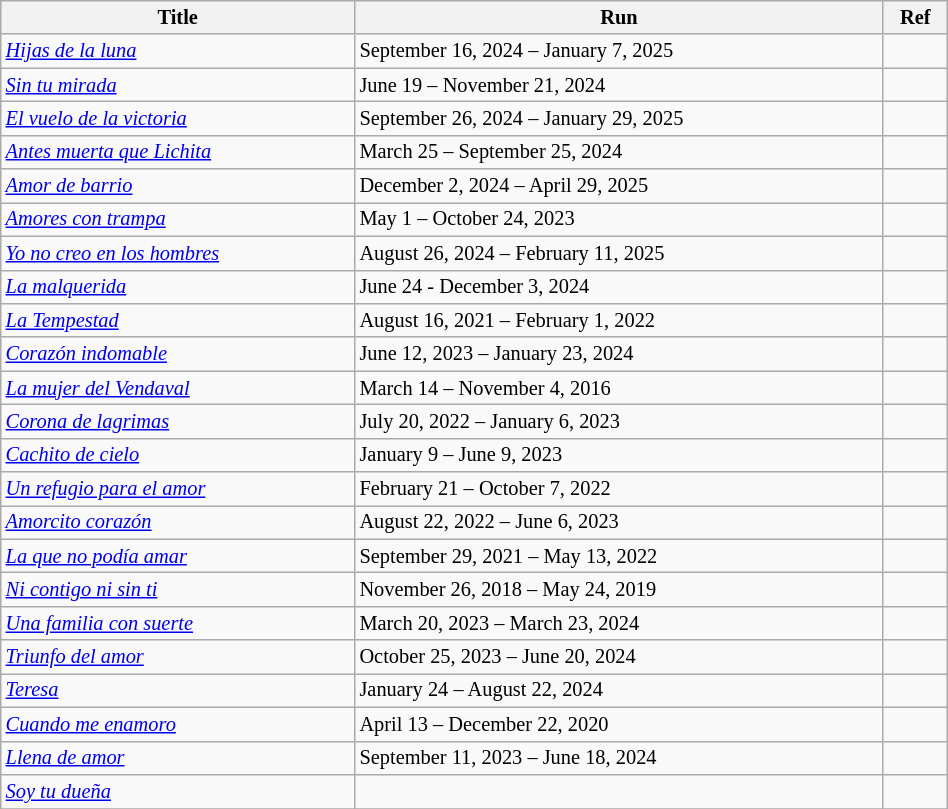<table class="wikitable sortable" style="width:50%; font-size:85%;">
<tr>
<th>Title</th>
<th>Run</th>
<th>Ref</th>
</tr>
<tr>
<td><em><a href='#'>Hijas de la luna</a></em></td>
<td>September 16, 2024 – January 7, 2025</td>
<td></td>
</tr>
<tr>
<td><em><a href='#'>Sin tu mirada</a></em></td>
<td>June 19 – November 21, 2024</td>
<td></td>
</tr>
<tr>
<td><em><a href='#'>El vuelo de la victoria</a></em></td>
<td>September 26, 2024 – January 29, 2025</td>
<td></td>
</tr>
<tr>
<td><em><a href='#'>Antes muerta que Lichita</a></em></td>
<td>March 25 – September 25, 2024</td>
<td></td>
</tr>
<tr>
<td><em><a href='#'>Amor de barrio</a></em></td>
<td>December 2, 2024 – April 29, 2025</td>
<td></td>
</tr>
<tr>
<td><em><a href='#'>Amores con trampa</a></em></td>
<td>May 1 – October 24, 2023</td>
<td></td>
</tr>
<tr>
<td><em><a href='#'>Yo no creo en los hombres</a></em></td>
<td>August 26, 2024 – February 11, 2025</td>
<td></td>
</tr>
<tr>
<td><em><a href='#'>La malquerida</a></em></td>
<td>June 24 - December 3, 2024</td>
<td></td>
</tr>
<tr>
<td><em><a href='#'>La Tempestad</a></em></td>
<td>August 16, 2021 – February 1, 2022</td>
<td></td>
</tr>
<tr>
<td><em><a href='#'>Corazón indomable</a></em></td>
<td>June 12, 2023 – January 23, 2024</td>
<td></td>
</tr>
<tr>
<td><em><a href='#'>La mujer del Vendaval</a></em></td>
<td>March 14 – November 4, 2016</td>
<td></td>
</tr>
<tr>
<td><em><a href='#'>Corona de lagrimas</a></em></td>
<td>July 20, 2022 – January 6, 2023</td>
<td></td>
</tr>
<tr>
<td><em><a href='#'>Cachito de cielo</a></em></td>
<td>January 9 – June 9, 2023</td>
<td></td>
</tr>
<tr>
<td><em><a href='#'>Un refugio para el amor</a></em></td>
<td>February 21 – October 7, 2022</td>
<td></td>
</tr>
<tr>
<td><em><a href='#'>Amorcito corazón</a></em></td>
<td>August 22, 2022 – June 6, 2023</td>
<td></td>
</tr>
<tr>
<td><em><a href='#'>La que no podía amar</a></em></td>
<td>September 29, 2021 – May 13, 2022</td>
<td></td>
</tr>
<tr>
<td><em><a href='#'>Ni contigo ni sin ti</a></em></td>
<td>November 26, 2018 – May 24, 2019</td>
<td></td>
</tr>
<tr>
<td><em><a href='#'>Una familia con suerte</a></em></td>
<td>March 20, 2023 – March 23, 2024</td>
<td></td>
</tr>
<tr>
<td><em><a href='#'>Triunfo del amor</a></em></td>
<td>October 25, 2023 – June 20, 2024</td>
<td></td>
</tr>
<tr>
<td><em><a href='#'>Teresa</a></em></td>
<td>January 24 – August 22, 2024</td>
<td></td>
</tr>
<tr>
<td><em><a href='#'>Cuando me enamoro</a></em></td>
<td>April 13 – December 22, 2020</td>
<td></td>
</tr>
<tr>
<td><em><a href='#'>Llena de amor</a></em></td>
<td>September 11, 2023 – June 18, 2024</td>
<td></td>
</tr>
<tr>
<td><em><a href='#'>Soy tu dueña</a></em></td>
<td></td>
<td></td>
</tr>
<tr>
</tr>
</table>
